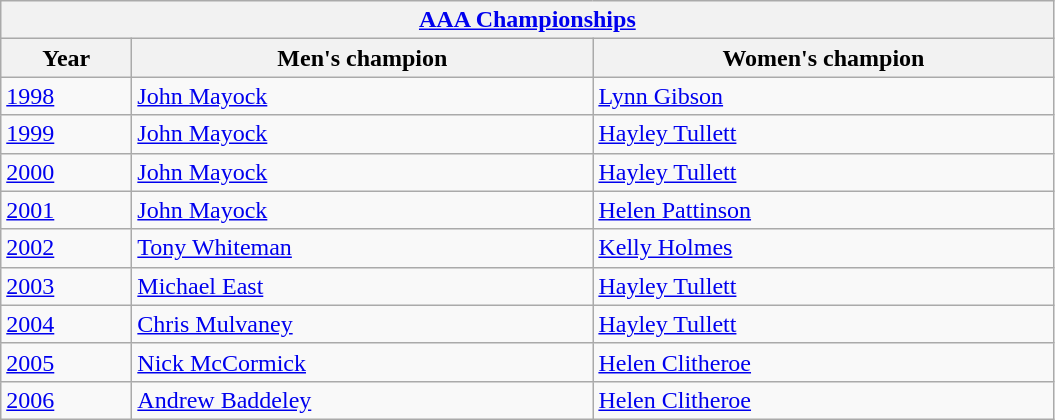<table class="wikitable">
<tr>
<th colspan="3"><a href='#'>AAA Championships</a><br></th>
</tr>
<tr>
<th width=80>Year</th>
<th width=300>Men's champion</th>
<th width=300>Women's champion</th>
</tr>
<tr>
<td><a href='#'>1998</a></td>
<td><a href='#'>John Mayock</a></td>
<td><a href='#'>Lynn Gibson</a></td>
</tr>
<tr>
<td><a href='#'>1999</a></td>
<td><a href='#'>John Mayock</a></td>
<td><a href='#'>Hayley Tullett</a></td>
</tr>
<tr>
<td><a href='#'>2000</a></td>
<td><a href='#'>John Mayock</a></td>
<td><a href='#'>Hayley Tullett</a></td>
</tr>
<tr>
<td><a href='#'>2001</a></td>
<td><a href='#'>John Mayock</a></td>
<td><a href='#'>Helen Pattinson</a></td>
</tr>
<tr>
<td><a href='#'>2002</a></td>
<td><a href='#'>Tony Whiteman</a></td>
<td><a href='#'>Kelly Holmes</a></td>
</tr>
<tr>
<td><a href='#'>2003</a></td>
<td><a href='#'>Michael East</a></td>
<td><a href='#'>Hayley Tullett</a></td>
</tr>
<tr>
<td><a href='#'>2004</a></td>
<td><a href='#'>Chris Mulvaney</a></td>
<td><a href='#'>Hayley Tullett</a></td>
</tr>
<tr>
<td><a href='#'>2005</a></td>
<td><a href='#'>Nick McCormick</a></td>
<td><a href='#'>Helen Clitheroe</a></td>
</tr>
<tr>
<td><a href='#'>2006</a></td>
<td><a href='#'>Andrew Baddeley</a></td>
<td><a href='#'>Helen Clitheroe</a></td>
</tr>
</table>
